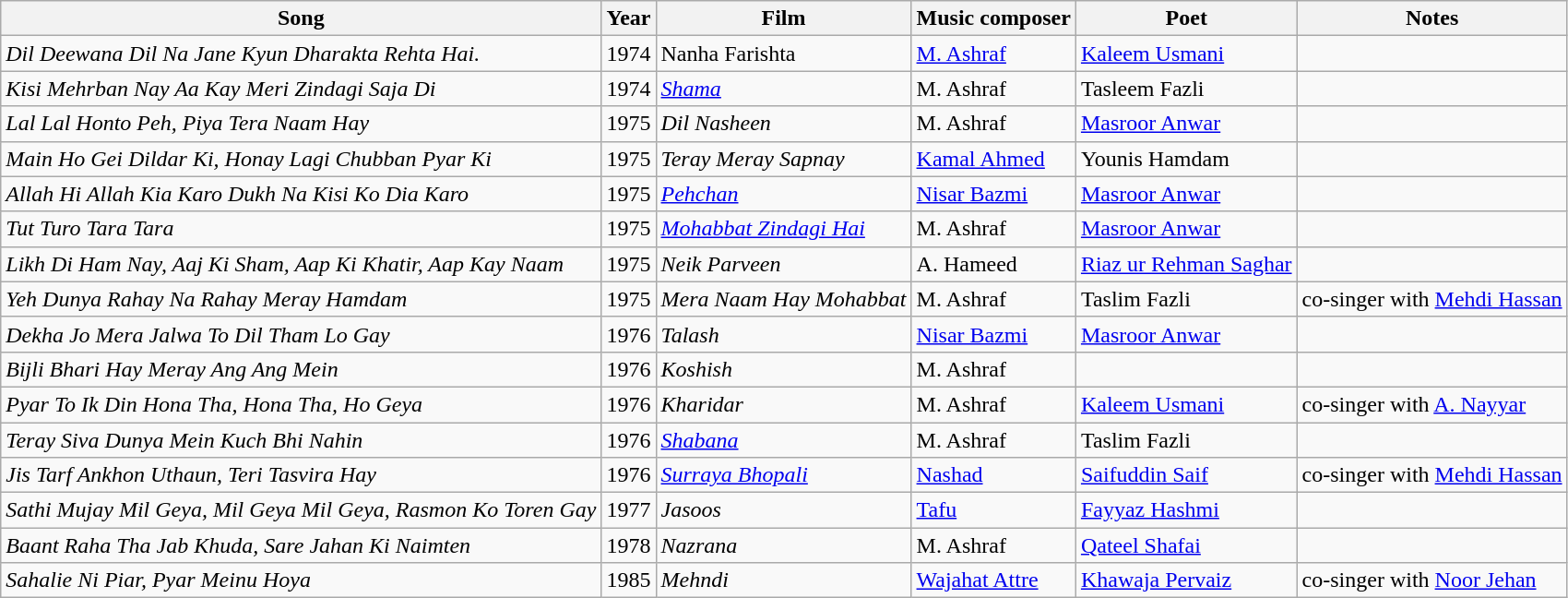<table class="wikitable">
<tr>
<th>Song</th>
<th>Year</th>
<th>Film</th>
<th>Music composer</th>
<th>Poet</th>
<th>Notes</th>
</tr>
<tr>
<td><em>Dil Deewana Dil Na Jane Kyun Dharakta Rehta Hai.</em></td>
<td>1974</td>
<td>Nanha Farishta</td>
<td><a href='#'>M. Ashraf</a></td>
<td><a href='#'>Kaleem Usmani</a></td>
<td></td>
</tr>
<tr>
<td><em>Kisi Mehrban Nay Aa Kay Meri Zindagi Saja Di</em></td>
<td>1974</td>
<td><em><a href='#'>Shama</a></em></td>
<td>M. Ashraf</td>
<td>Tasleem Fazli</td>
<td></td>
</tr>
<tr>
<td><em>Lal Lal Honto Peh, Piya Tera Naam Hay</em></td>
<td>1975</td>
<td><em>Dil Nasheen</em></td>
<td>M. Ashraf</td>
<td><a href='#'>Masroor Anwar</a></td>
<td></td>
</tr>
<tr>
<td><em>Main Ho Gei Dildar Ki, Honay Lagi Chubban Pyar Ki</em></td>
<td>1975</td>
<td><em>Teray Meray Sapnay</em></td>
<td><a href='#'>Kamal Ahmed</a></td>
<td>Younis Hamdam</td>
<td></td>
</tr>
<tr>
<td><em>Allah Hi Allah Kia Karo Dukh Na Kisi Ko Dia Karo</em></td>
<td>1975</td>
<td><em><a href='#'>Pehchan</a></em></td>
<td><a href='#'>Nisar Bazmi</a></td>
<td><a href='#'>Masroor Anwar</a></td>
<td></td>
</tr>
<tr>
<td><em>Tut Turo Tara Tara</em></td>
<td>1975</td>
<td><em><a href='#'>Mohabbat Zindagi Hai</a></em></td>
<td>M. Ashraf</td>
<td><a href='#'>Masroor Anwar</a></td>
<td></td>
</tr>
<tr>
<td><em>Likh Di Ham Nay, Aaj Ki Sham, Aap Ki Khatir, Aap Kay Naam</em></td>
<td>1975</td>
<td><em>Neik Parveen</em></td>
<td>A. Hameed</td>
<td><a href='#'>Riaz ur Rehman Saghar</a></td>
<td></td>
</tr>
<tr>
<td><em>Yeh Dunya Rahay Na Rahay Meray Hamdam</em></td>
<td>1975</td>
<td><em>Mera Naam Hay Mohabbat</em></td>
<td>M. Ashraf</td>
<td>Taslim Fazli</td>
<td>co-singer with <a href='#'>Mehdi Hassan</a></td>
</tr>
<tr>
<td><em>Dekha Jo Mera Jalwa To Dil Tham Lo Gay</em></td>
<td>1976</td>
<td><em>Talash</em></td>
<td><a href='#'>Nisar Bazmi</a></td>
<td><a href='#'>Masroor Anwar</a></td>
<td></td>
</tr>
<tr>
<td><em>Bijli Bhari Hay Meray Ang Ang Mein</em></td>
<td>1976</td>
<td><em>Koshish</em></td>
<td>M. Ashraf</td>
<td></td>
<td></td>
</tr>
<tr>
<td><em>Pyar To Ik Din Hona Tha, Hona Tha, Ho Geya</em></td>
<td>1976</td>
<td><em>Kharidar</em></td>
<td>M. Ashraf</td>
<td><a href='#'>Kaleem Usmani</a></td>
<td>co-singer with <a href='#'>A. Nayyar</a></td>
</tr>
<tr>
<td><em>Teray Siva Dunya Mein Kuch Bhi Nahin</em></td>
<td>1976</td>
<td><em><a href='#'>Shabana</a></em></td>
<td>M. Ashraf</td>
<td>Taslim Fazli</td>
<td></td>
</tr>
<tr>
<td><em>Jis Tarf Ankhon Uthaun, Teri Tasvira Hay</em></td>
<td>1976</td>
<td><em><a href='#'>Surraya Bhopali</a></em></td>
<td><a href='#'>Nashad</a></td>
<td><a href='#'>Saifuddin Saif</a></td>
<td>co-singer with <a href='#'>Mehdi Hassan</a></td>
</tr>
<tr>
<td><em>Sathi Mujay Mil Geya, Mil Geya Mil Geya, Rasmon Ko Toren Gay</em></td>
<td>1977</td>
<td><em>Jasoos</em></td>
<td><a href='#'>Tafu</a></td>
<td><a href='#'>Fayyaz Hashmi</a></td>
<td></td>
</tr>
<tr>
<td><em>Baant Raha Tha Jab Khuda, Sare Jahan Ki Naimten</em></td>
<td>1978</td>
<td><em>Nazrana</em></td>
<td>M. Ashraf</td>
<td><a href='#'>Qateel Shafai</a></td>
<td></td>
</tr>
<tr>
<td><em>Sahalie Ni Piar, Pyar Meinu Hoya</em></td>
<td>1985</td>
<td><em>Mehndi</em></td>
<td><a href='#'>Wajahat Attre</a></td>
<td><a href='#'>Khawaja Pervaiz</a></td>
<td>co-singer with <a href='#'>Noor Jehan</a></td>
</tr>
</table>
